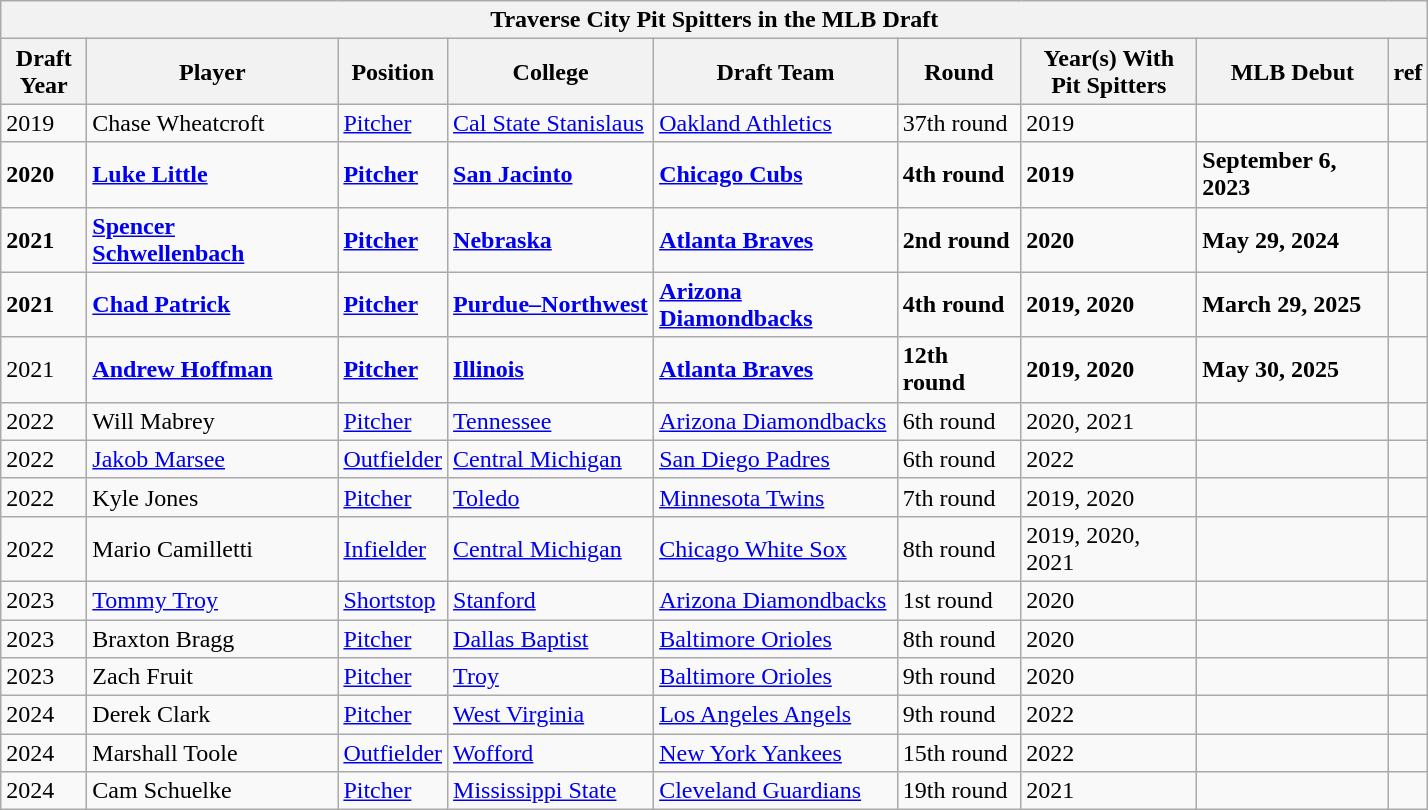<table class="wikitable">
<tr>
<th colspan="9" align="center"><strong>Traverse City Pit Spitters in the MLB Draft</strong></th>
</tr>
<tr>
<th style="width:50px;">Draft Year</th>
<th style="width:160px;">Player</th>
<th style="width:50px;">Position</th>
<th style="width:130px;">College</th>
<th style="width:155px;">Draft Team</th>
<th style="width:75px;">Round</th>
<th style="width:110px;">Year(s) With Pit Spitters</th>
<th style="width:120px;">MLB Debut</th>
<th style="width:10px;">ref</th>
</tr>
<tr>
<td>2019</td>
<td>Chase Wheatcroft</td>
<td><a href='#'>Pitcher</a></td>
<td><a href='#'>Cal State Stanislaus</a></td>
<td><a href='#'>Oakland Athletics</a></td>
<td>37th round</td>
<td>2019</td>
<td></td>
<td></td>
</tr>
<tr>
<td><strong>2020</strong></td>
<td><strong><a href='#'>Luke Little</a></strong></td>
<td><strong><a href='#'>Pitcher</a></strong></td>
<td><strong><a href='#'>San Jacinto</a></strong></td>
<td><strong><a href='#'>Chicago Cubs</a></strong></td>
<td><strong>4th round</strong></td>
<td><strong>2019</strong></td>
<td><strong>September 6, 2023</strong></td>
<td></td>
</tr>
<tr>
<td><strong>2021</strong></td>
<td><strong><a href='#'>Spencer Schwellenbach</a></strong></td>
<td><strong><a href='#'>Pitcher</a></strong></td>
<td><strong><a href='#'>Nebraska</a></strong></td>
<td><strong><a href='#'>Atlanta Braves</a></strong></td>
<td><strong>2nd round</strong></td>
<td><strong>2020</strong></td>
<td><strong>May 29, 2024</strong></td>
<td></td>
</tr>
<tr>
<td><strong>2021</strong></td>
<td><strong><a href='#'>Chad Patrick</a></strong></td>
<td><strong><a href='#'>Pitcher</a></strong></td>
<td><strong><a href='#'>Purdue–Northwest</a></strong></td>
<td><strong><a href='#'>Arizona Diamondbacks</a></strong></td>
<td><strong>4th round</strong></td>
<td><strong>2019, 2020</strong></td>
<td><strong>March 29, 2025</strong></td>
<td></td>
</tr>
<tr>
<td>2021</td>
<td><strong><a href='#'>Andrew Hoffman</a></strong></td>
<td><strong><a href='#'>Pitcher</a></strong></td>
<td><strong><a href='#'>Illinois</a></strong></td>
<td><strong><a href='#'>Atlanta Braves</a></strong></td>
<td><strong>12th round</strong></td>
<td><strong>2019, 2020</strong></td>
<td><strong>May 30, 2025</strong></td>
<td></td>
</tr>
<tr>
<td>2022</td>
<td>Will Mabrey</td>
<td><a href='#'>Pitcher</a></td>
<td><a href='#'>Tennessee</a></td>
<td><a href='#'>Arizona Diamondbacks</a></td>
<td>6th round</td>
<td>2020, 2021</td>
<td></td>
<td></td>
</tr>
<tr>
<td>2022</td>
<td><a href='#'>Jakob Marsee</a></td>
<td><a href='#'>Outfielder</a></td>
<td><a href='#'>Central Michigan</a></td>
<td><a href='#'>San Diego Padres</a></td>
<td>6th round</td>
<td>2022</td>
<td></td>
<td></td>
</tr>
<tr>
<td>2022</td>
<td>Kyle Jones</td>
<td><a href='#'>Pitcher</a></td>
<td><a href='#'>Toledo</a></td>
<td><a href='#'>Minnesota Twins</a></td>
<td>7th round</td>
<td>2019, 2020</td>
<td></td>
<td></td>
</tr>
<tr>
<td>2022</td>
<td>Mario Camilletti</td>
<td><a href='#'>Infielder</a></td>
<td><a href='#'>Central Michigan</a></td>
<td><a href='#'>Chicago White Sox</a></td>
<td>8th round</td>
<td>2019, 2020, 2021</td>
<td></td>
<td></td>
</tr>
<tr>
<td>2023</td>
<td><a href='#'>Tommy Troy</a></td>
<td><a href='#'>Shortstop</a></td>
<td><a href='#'>Stanford</a></td>
<td><a href='#'>Arizona Diamondbacks</a></td>
<td>1st round</td>
<td>2020</td>
<td></td>
<td></td>
</tr>
<tr>
<td>2023</td>
<td>Braxton Bragg</td>
<td><a href='#'>Pitcher</a></td>
<td><a href='#'>Dallas Baptist</a></td>
<td><a href='#'>Baltimore Orioles</a></td>
<td>8th round</td>
<td>2020</td>
<td></td>
<td></td>
</tr>
<tr>
<td>2023</td>
<td>Zach Fruit</td>
<td><a href='#'>Pitcher</a></td>
<td><a href='#'>Troy</a></td>
<td><a href='#'>Baltimore Orioles</a></td>
<td>9th round</td>
<td>2020</td>
<td></td>
<td></td>
</tr>
<tr>
<td>2024</td>
<td>Derek Clark</td>
<td><a href='#'>Pitcher</a></td>
<td><a href='#'>West Virginia</a></td>
<td><a href='#'>Los Angeles Angels</a></td>
<td>9th round</td>
<td>2022</td>
<td></td>
<td></td>
</tr>
<tr>
<td>2024</td>
<td>Marshall Toole</td>
<td><a href='#'>Outfielder</a></td>
<td><a href='#'>Wofford</a></td>
<td><a href='#'>New York Yankees</a></td>
<td>15th round</td>
<td>2022</td>
<td></td>
<td></td>
</tr>
<tr>
<td>2024</td>
<td>Cam Schuelke</td>
<td><a href='#'>Pitcher</a></td>
<td><a href='#'>Mississippi State</a></td>
<td><a href='#'>Cleveland Guardians</a></td>
<td>19th round</td>
<td>2021</td>
<td></td>
<td></td>
</tr>
</table>
